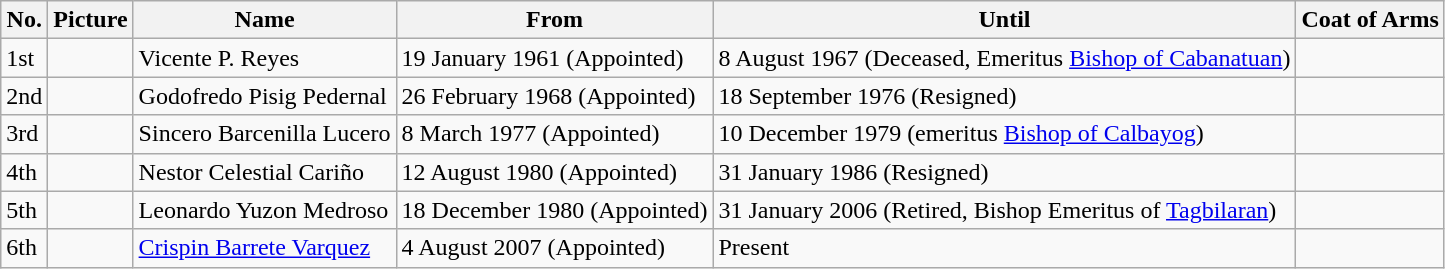<table class="wikitable">
<tr>
<th>No.</th>
<th>Picture</th>
<th>Name</th>
<th>From</th>
<th>Until</th>
<th>Coat of Arms</th>
</tr>
<tr>
<td>1st</td>
<td></td>
<td>Vicente P. Reyes</td>
<td>19 January 1961 (Appointed)</td>
<td>8 August 1967 (Deceased, Emeritus <a href='#'>Bishop of Cabanatuan</a>)</td>
<td></td>
</tr>
<tr>
<td>2nd</td>
<td></td>
<td>Godofredo Pisig Pedernal</td>
<td>26 February 1968 (Appointed)</td>
<td>18 September 1976 (Resigned)</td>
<td></td>
</tr>
<tr>
<td>3rd</td>
<td></td>
<td>Sincero Barcenilla Lucero</td>
<td>8 March 1977 (Appointed)</td>
<td>10 December 1979 (emeritus <a href='#'>Bishop of Calbayog</a>)</td>
<td></td>
</tr>
<tr>
<td>4th</td>
<td></td>
<td>Nestor Celestial Cariño</td>
<td>12 August 1980 (Appointed)</td>
<td>31 January 1986 (Resigned)</td>
<td></td>
</tr>
<tr>
<td>5th</td>
<td></td>
<td>Leonardo Yuzon Medroso</td>
<td>18 December 1980 (Appointed)</td>
<td>31 January 2006 (Retired, Bishop Emeritus of <a href='#'>Tagbilaran</a>)</td>
<td></td>
</tr>
<tr>
<td>6th</td>
<td></td>
<td><a href='#'>Crispin Barrete Varquez</a></td>
<td>4 August 2007 (Appointed)</td>
<td>Present</td>
<td></td>
</tr>
</table>
